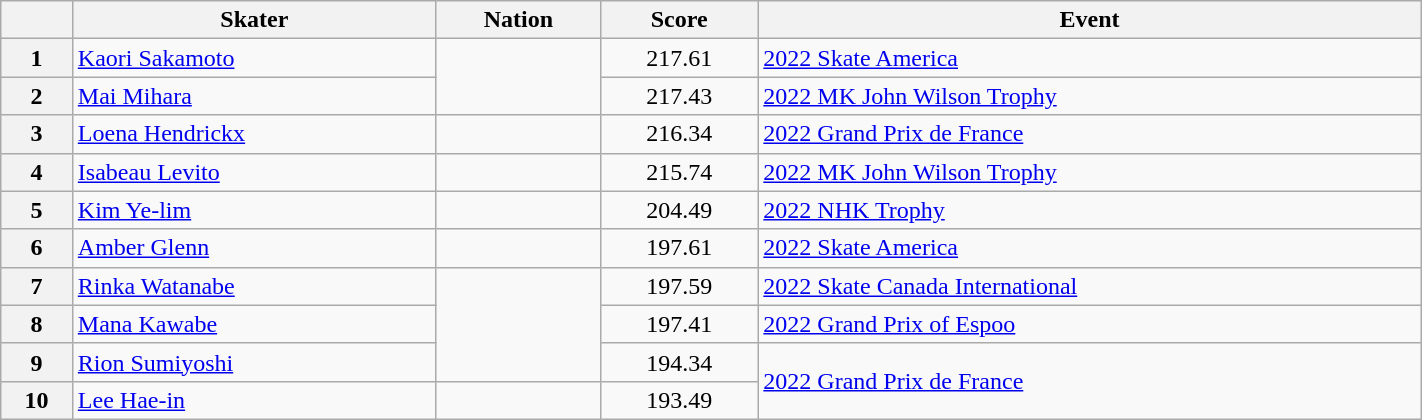<table class="wikitable sortable" style="text-align:left; width:75%">
<tr>
<th scope="col"></th>
<th scope="col">Skater</th>
<th scope="col">Nation</th>
<th scope="col">Score</th>
<th scope="col">Event</th>
</tr>
<tr>
<th scope="row">1</th>
<td><a href='#'>Kaori Sakamoto</a></td>
<td rowspan="2"></td>
<td style="text-align:center;">217.61</td>
<td><a href='#'>2022 Skate America</a></td>
</tr>
<tr>
<th scope="row">2</th>
<td><a href='#'>Mai Mihara</a></td>
<td style="text-align:center;">217.43</td>
<td><a href='#'>2022 MK John Wilson Trophy</a></td>
</tr>
<tr>
<th scope="row">3</th>
<td><a href='#'>Loena Hendrickx</a></td>
<td></td>
<td style="text-align:center;">216.34</td>
<td><a href='#'>2022 Grand Prix de France</a></td>
</tr>
<tr>
<th scope="row">4</th>
<td><a href='#'>Isabeau Levito</a></td>
<td></td>
<td style="text-align:center;">215.74</td>
<td><a href='#'>2022 MK John Wilson Trophy</a></td>
</tr>
<tr>
<th scope="row">5</th>
<td><a href='#'>Kim Ye-lim</a></td>
<td></td>
<td style="text-align:center;">204.49</td>
<td><a href='#'>2022 NHK Trophy</a></td>
</tr>
<tr>
<th scope="row">6</th>
<td><a href='#'>Amber Glenn</a></td>
<td></td>
<td style="text-align:center;">197.61</td>
<td><a href='#'>2022 Skate America</a></td>
</tr>
<tr>
<th scope="row">7</th>
<td><a href='#'>Rinka Watanabe</a></td>
<td rowspan="3"></td>
<td style="text-align:center;">197.59</td>
<td><a href='#'>2022 Skate Canada International</a></td>
</tr>
<tr>
<th scope="row">8</th>
<td><a href='#'>Mana Kawabe</a></td>
<td style="text-align:center;">197.41</td>
<td><a href='#'>2022 Grand Prix of Espoo</a></td>
</tr>
<tr>
<th scope="row">9</th>
<td><a href='#'>Rion Sumiyoshi</a></td>
<td style="text-align:center;">194.34</td>
<td rowspan="2"><a href='#'>2022 Grand Prix de France</a></td>
</tr>
<tr>
<th scope="row">10</th>
<td><a href='#'>Lee Hae-in</a></td>
<td></td>
<td style="text-align:center;">193.49</td>
</tr>
</table>
